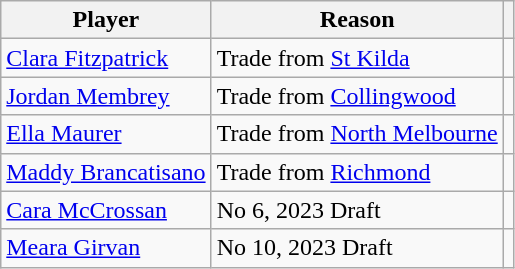<table class="wikitable">
<tr>
<th>Player</th>
<th>Reason</th>
<th></th>
</tr>
<tr>
<td><a href='#'>Clara Fitzpatrick</a></td>
<td>Trade from <a href='#'>St Kilda</a></td>
<td></td>
</tr>
<tr>
<td><a href='#'>Jordan Membrey</a></td>
<td>Trade from <a href='#'>Collingwood</a></td>
<td></td>
</tr>
<tr>
<td><a href='#'>Ella Maurer</a></td>
<td>Trade from <a href='#'>North Melbourne</a></td>
<td></td>
</tr>
<tr>
<td><a href='#'>Maddy Brancatisano</a></td>
<td>Trade from <a href='#'>Richmond</a></td>
<td></td>
</tr>
<tr>
<td><a href='#'>Cara McCrossan</a></td>
<td>No 6, 2023 Draft</td>
<td></td>
</tr>
<tr>
<td><a href='#'>Meara Girvan</a></td>
<td>No 10, 2023 Draft</td>
<td></td>
</tr>
</table>
